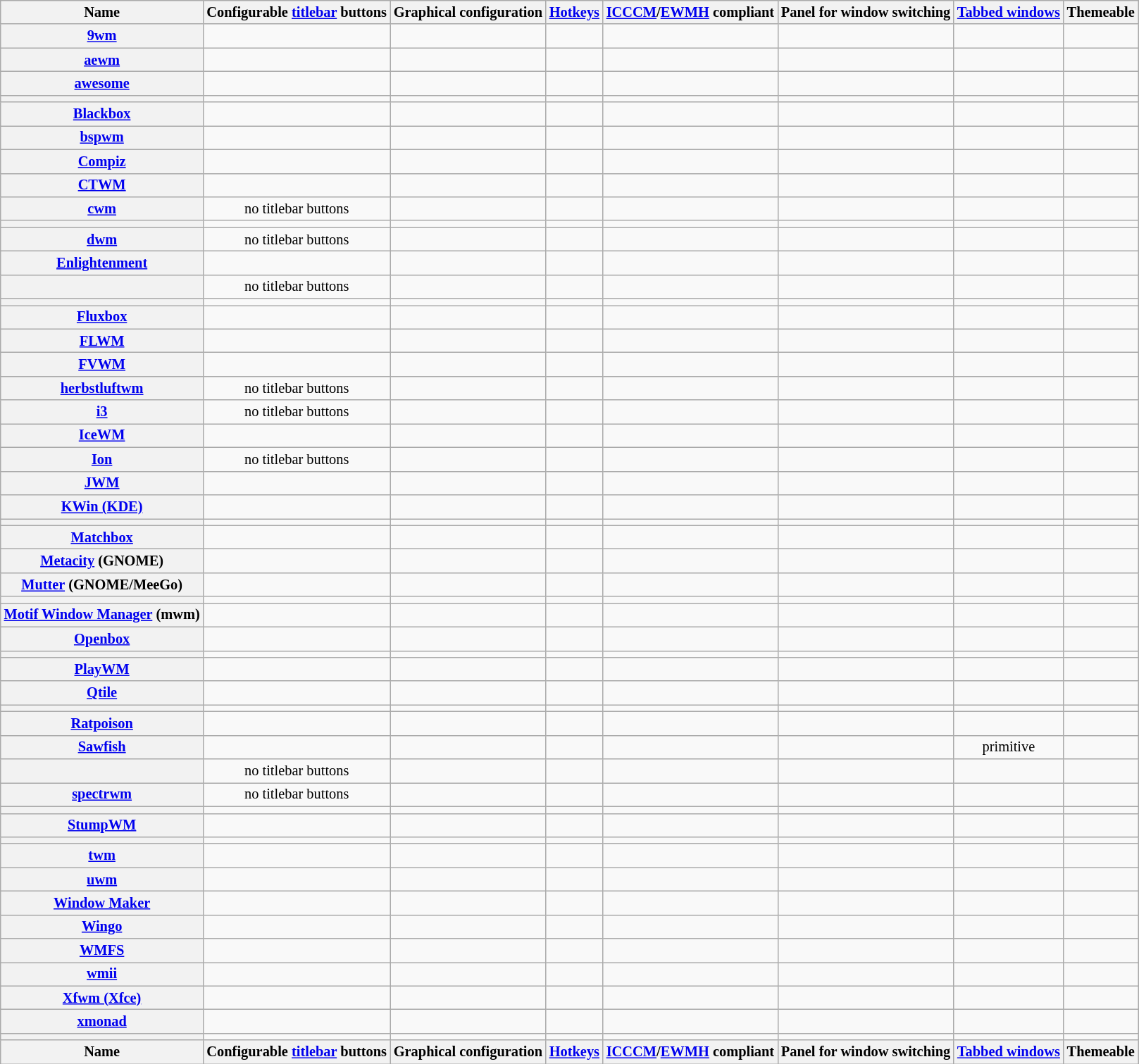<table class="sortable wikitable" style="font-size: 85%; text-align: center; width: auto;">
<tr>
<th>Name</th>
<th>Configurable <a href='#'>titlebar</a> buttons</th>
<th>Graphical configuration</th>
<th><a href='#'>Hotkeys</a></th>
<th><a href='#'>ICCCM</a>/<a href='#'>EWMH</a> compliant</th>
<th>Panel for window switching</th>
<th><a href='#'>Tabbed windows</a></th>
<th>Themeable</th>
</tr>
<tr>
<th><a href='#'>9wm</a></th>
<td></td>
<td></td>
<td></td>
<td></td>
<td></td>
<td></td>
<td></td>
</tr>
<tr>
<th><a href='#'>aewm</a></th>
<td></td>
<td></td>
<td></td>
<td></td>
<td></td>
<td></td>
<td></td>
</tr>
<tr>
<th><a href='#'>awesome</a></th>
<td></td>
<td></td>
<td></td>
<td></td>
<td></td>
<td></td>
<td></td>
</tr>
<tr>
<th></th>
<td></td>
<td></td>
<td></td>
<td></td>
<td></td>
<td></td>
<td></td>
</tr>
<tr>
<th><a href='#'>Blackbox</a></th>
<td></td>
<td></td>
<td></td>
<td></td>
<td></td>
<td></td>
<td></td>
</tr>
<tr>
<th><a href='#'>bspwm</a></th>
<td></td>
<td></td>
<td></td>
<td></td>
<td></td>
<td></td>
<td></td>
</tr>
<tr>
<th><a href='#'>Compiz</a></th>
<td></td>
<td></td>
<td></td>
<td></td>
<td></td>
<td></td>
<td></td>
</tr>
<tr>
<th><a href='#'>CTWM</a></th>
<td></td>
<td></td>
<td></td>
<td></td>
<td></td>
<td></td>
<td></td>
</tr>
<tr>
<th><a href='#'>cwm</a></th>
<td>no titlebar buttons</td>
<td></td>
<td></td>
<td></td>
<td></td>
<td></td>
<td></td>
</tr>
<tr>
<th></th>
<td></td>
<td></td>
<td></td>
<td></td>
<td></td>
<td></td>
<td></td>
</tr>
<tr>
<th><a href='#'>dwm</a></th>
<td>no titlebar buttons</td>
<td></td>
<td></td>
<td></td>
<td></td>
<td></td>
<td></td>
</tr>
<tr>
<th><a href='#'>Enlightenment</a></th>
<td></td>
<td></td>
<td></td>
<td></td>
<td></td>
<td></td>
<td></td>
</tr>
<tr>
<th></th>
<td>no titlebar buttons</td>
<td></td>
<td></td>
<td></td>
<td></td>
<td></td>
<td></td>
</tr>
<tr>
<th></th>
<td></td>
<td></td>
<td></td>
<td></td>
<td></td>
<td></td>
<td></td>
</tr>
<tr>
<th><a href='#'>Fluxbox</a></th>
<td></td>
<td></td>
<td></td>
<td></td>
<td></td>
<td></td>
<td></td>
</tr>
<tr>
<th><a href='#'>FLWM</a></th>
<td></td>
<td></td>
<td></td>
<td></td>
<td></td>
<td></td>
<td></td>
</tr>
<tr>
<th><a href='#'>FVWM</a></th>
<td></td>
<td></td>
<td></td>
<td></td>
<td></td>
<td></td>
<td></td>
</tr>
<tr>
<th><a href='#'>herbstluftwm</a></th>
<td>no titlebar buttons</td>
<td></td>
<td></td>
<td></td>
<td></td>
<td></td>
<td></td>
</tr>
<tr>
<th><a href='#'>i3</a></th>
<td>no titlebar buttons</td>
<td></td>
<td></td>
<td></td>
<td></td>
<td></td>
<td></td>
</tr>
<tr>
<th><a href='#'>IceWM</a></th>
<td></td>
<td></td>
<td></td>
<td></td>
<td></td>
<td></td>
<td></td>
</tr>
<tr>
<th><a href='#'>Ion</a></th>
<td>no titlebar buttons</td>
<td></td>
<td></td>
<td></td>
<td></td>
<td></td>
<td></td>
</tr>
<tr>
<th><a href='#'>JWM</a></th>
<td></td>
<td></td>
<td></td>
<td></td>
<td></td>
<td></td>
<td></td>
</tr>
<tr>
<th><a href='#'>KWin (KDE)</a></th>
<td></td>
<td></td>
<td></td>
<td></td>
<td></td>
<td></td>
<td></td>
</tr>
<tr>
<th></th>
<td></td>
<td></td>
<td></td>
<td></td>
<td></td>
<td></td>
<td></td>
</tr>
<tr>
<th><a href='#'>Matchbox</a></th>
<td></td>
<td></td>
<td></td>
<td></td>
<td></td>
<td></td>
<td></td>
</tr>
<tr>
<th><a href='#'>Metacity</a> (GNOME)</th>
<td></td>
<td></td>
<td></td>
<td></td>
<td></td>
<td></td>
<td></td>
</tr>
<tr>
<th><a href='#'>Mutter</a> (GNOME/MeeGo)</th>
<td></td>
<td></td>
<td></td>
<td></td>
<td></td>
<td></td>
<td></td>
</tr>
<tr>
<th></th>
<td></td>
<td></td>
<td></td>
<td></td>
<td></td>
<td></td>
<td></td>
</tr>
<tr>
<th><a href='#'>Motif Window Manager</a> (mwm)</th>
<td></td>
<td></td>
<td></td>
<td></td>
<td></td>
<td></td>
<td></td>
</tr>
<tr>
<th><a href='#'>Openbox</a></th>
<td></td>
<td></td>
<td></td>
<td></td>
<td></td>
<td></td>
<td></td>
</tr>
<tr>
<th></th>
<td></td>
<td></td>
<td></td>
<td></td>
<td></td>
<td></td>
<td></td>
</tr>
<tr>
<th><a href='#'>PlayWM</a></th>
<td></td>
<td></td>
<td></td>
<td></td>
<td></td>
<td></td>
<td></td>
</tr>
<tr>
<th><a href='#'>Qtile</a></th>
<td></td>
<td></td>
<td></td>
<td></td>
<td></td>
<td></td>
<td></td>
</tr>
<tr>
<th></th>
<td></td>
<td></td>
<td></td>
<td></td>
<td></td>
<td></td>
<td></td>
</tr>
<tr>
<th><a href='#'>Ratpoison</a></th>
<td></td>
<td></td>
<td></td>
<td></td>
<td></td>
<td></td>
<td></td>
</tr>
<tr>
<th><a href='#'>Sawfish</a></th>
<td></td>
<td></td>
<td></td>
<td></td>
<td></td>
<td>primitive</td>
<td></td>
</tr>
<tr>
<th> </th>
<td>no titlebar buttons</td>
<td></td>
<td></td>
<td></td>
<td></td>
<td></td>
<td></td>
</tr>
<tr>
<th><a href='#'>spectrwm</a></th>
<td>no titlebar buttons</td>
<td></td>
<td></td>
<td></td>
<td></td>
<td></td>
<td></td>
</tr>
<tr>
<th></th>
<td></td>
<td></td>
<td></td>
<td></td>
<td></td>
<td></td>
<td></td>
</tr>
<tr>
<th><a href='#'>StumpWM</a></th>
<td></td>
<td></td>
<td></td>
<td></td>
<td></td>
<td></td>
<td></td>
</tr>
<tr>
<th></th>
<td></td>
<td></td>
<td></td>
<td></td>
<td></td>
<td></td>
<td></td>
</tr>
<tr>
<th><a href='#'>twm</a></th>
<td></td>
<td></td>
<td></td>
<td></td>
<td></td>
<td></td>
<td></td>
</tr>
<tr>
<th><a href='#'>uwm</a></th>
<td></td>
<td></td>
<td></td>
<td></td>
<td></td>
<td></td>
<td></td>
</tr>
<tr>
<th><a href='#'>Window Maker</a></th>
<td></td>
<td></td>
<td></td>
<td></td>
<td></td>
<td></td>
<td></td>
</tr>
<tr>
<th><a href='#'>Wingo</a></th>
<td></td>
<td></td>
<td></td>
<td></td>
<td></td>
<td></td>
<td></td>
</tr>
<tr>
<th><a href='#'>WMFS</a></th>
<td></td>
<td></td>
<td></td>
<td></td>
<td></td>
<td></td>
<td></td>
</tr>
<tr>
<th><a href='#'>wmii</a></th>
<td></td>
<td></td>
<td></td>
<td></td>
<td></td>
<td></td>
<td></td>
</tr>
<tr>
<th><a href='#'>Xfwm (Xfce)</a></th>
<td></td>
<td></td>
<td></td>
<td></td>
<td></td>
<td></td>
<td></td>
</tr>
<tr>
<th><a href='#'>xmonad</a></th>
<td></td>
<td></td>
<td></td>
<td></td>
<td></td>
<td></td>
<td></td>
</tr>
<tr>
<th></th>
<td></td>
<td></td>
<td></td>
<td></td>
<td></td>
<td></td>
<td></td>
</tr>
<tr>
<th>Name</th>
<th>Configurable <a href='#'>titlebar</a> buttons</th>
<th>Graphical configuration</th>
<th><a href='#'>Hotkeys</a></th>
<th><a href='#'>ICCCM</a>/<a href='#'>EWMH</a> compliant</th>
<th>Panel for window switching</th>
<th><a href='#'>Tabbed windows</a></th>
<th>Themeable</th>
</tr>
</table>
